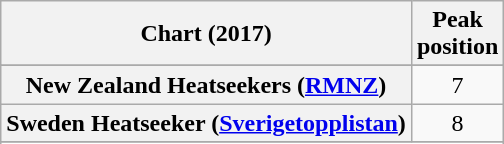<table class="wikitable sortable plainrowheaders" style="text-align:center">
<tr>
<th scope="col">Chart (2017)</th>
<th scope="col">Peak<br>position</th>
</tr>
<tr>
</tr>
<tr>
</tr>
<tr>
</tr>
<tr>
<th scope="row">New Zealand Heatseekers (<a href='#'>RMNZ</a>)</th>
<td>7</td>
</tr>
<tr>
<th scope="row">Sweden Heatseeker (<a href='#'>Sverigetopplistan</a>)</th>
<td>8</td>
</tr>
<tr>
</tr>
<tr>
</tr>
</table>
